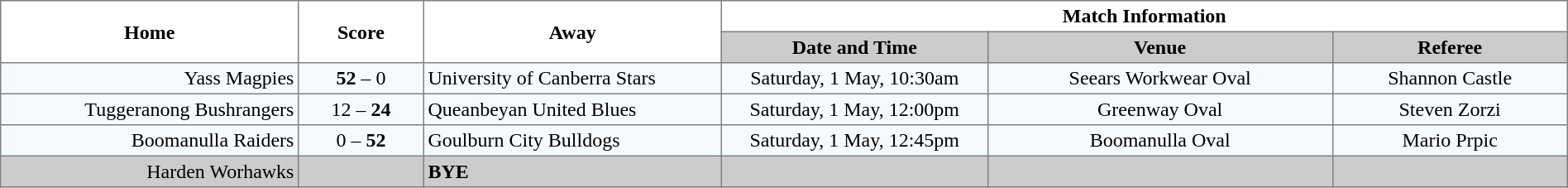<table border="1" cellpadding="3" cellspacing="0" width="100%" style="border-collapse:collapse;  text-align:center;">
<tr>
<th rowspan="2" width="19%">Home</th>
<th rowspan="2" width="8%">Score</th>
<th rowspan="2" width="19%">Away</th>
<th colspan="3">Match Information</th>
</tr>
<tr bgcolor="#CCCCCC">
<th width="17%">Date and Time</th>
<th width="22%">Venue</th>
<th width="50%">Referee</th>
</tr>
<tr style="text-align:center; background:#f5faff;">
<td align="right">Yass Magpies </td>
<td><strong>52</strong> – 0</td>
<td align="left"> University of Canberra Stars</td>
<td>Saturday, 1 May, 10:30am</td>
<td>Seears Workwear Oval</td>
<td>Shannon Castle</td>
</tr>
<tr style="text-align:center; background:#f5faff;">
<td align="right">Tuggeranong Bushrangers </td>
<td>12 – <strong>24</strong></td>
<td align="left"> Queanbeyan United Blues</td>
<td>Saturday, 1 May, 12:00pm</td>
<td>Greenway Oval</td>
<td>Steven Zorzi</td>
</tr>
<tr style="text-align:center; background:#f5faff;">
<td align="right">Boomanulla Raiders </td>
<td>0 – <strong>52</strong></td>
<td align="left"> Goulburn City Bulldogs</td>
<td>Saturday, 1 May, 12:45pm</td>
<td>Boomanulla Oval</td>
<td>Mario Prpic</td>
</tr>
<tr style="text-align:center; background:#CCCCCC;">
<td align="right">Harden Worhawks </td>
<td></td>
<td align="left"><strong>BYE</strong></td>
<td></td>
<td></td>
<td></td>
</tr>
</table>
